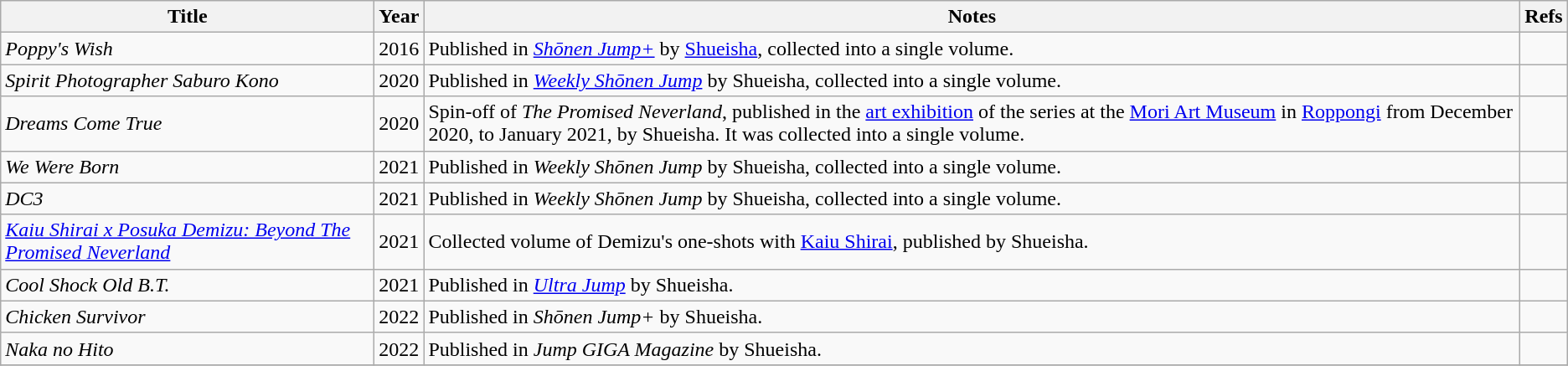<table class="wikitable sortable">
<tr>
<th>Title</th>
<th>Year</th>
<th>Notes</th>
<th class="unsortable">Refs</th>
</tr>
<tr>
<td><em>Poppy's Wish</em></td>
<td>2016</td>
<td>Published in <em><a href='#'>Shōnen Jump+</a></em> by <a href='#'>Shueisha</a>, collected into a single volume.</td>
<td align="center"></td>
</tr>
<tr>
<td><em>Spirit Photographer Saburo Kono</em></td>
<td>2020</td>
<td>Published in <em><a href='#'>Weekly Shōnen Jump</a></em> by Shueisha, collected into a single volume.</td>
<td align="center"></td>
</tr>
<tr>
<td><em>Dreams Come True</em></td>
<td>2020</td>
<td>Spin-off of <em>The Promised Neverland</em>, published in the <a href='#'>art exhibition</a> of the series at the <a href='#'>Mori Art Museum</a> in <a href='#'>Roppongi</a> from December 2020, to January 2021, by Shueisha. It was collected into a single volume.</td>
<td align="center"></td>
</tr>
<tr>
<td><em>We Were Born</em></td>
<td>2021</td>
<td>Published in <em>Weekly Shōnen Jump</em> by Shueisha, collected into a single volume.</td>
<td align="center"></td>
</tr>
<tr>
<td><em>DC3</em></td>
<td>2021</td>
<td>Published in <em>Weekly Shōnen Jump</em> by Shueisha, collected into a single volume.</td>
<td align="center"></td>
</tr>
<tr>
<td><em><a href='#'>Kaiu Shirai x Posuka Demizu: Beyond The Promised Neverland</a></em></td>
<td>2021</td>
<td>Collected volume of Demizu's one-shots with <a href='#'>Kaiu Shirai</a>, published by Shueisha.</td>
<td align="center"></td>
</tr>
<tr>
<td><em>Cool Shock Old B.T.</em></td>
<td>2021</td>
<td>Published in <em><a href='#'>Ultra Jump</a></em> by Shueisha.</td>
<td align="center"></td>
</tr>
<tr>
<td><em>Chicken Survivor</em></td>
<td>2022</td>
<td>Published in <em>Shōnen Jump+</em> by Shueisha.</td>
<td align="center"></td>
</tr>
<tr>
<td><em>Naka no Hito</em></td>
<td>2022</td>
<td>Published in <em>Jump GIGA Magazine</em> by Shueisha.</td>
<td align="center"></td>
</tr>
<tr>
</tr>
</table>
